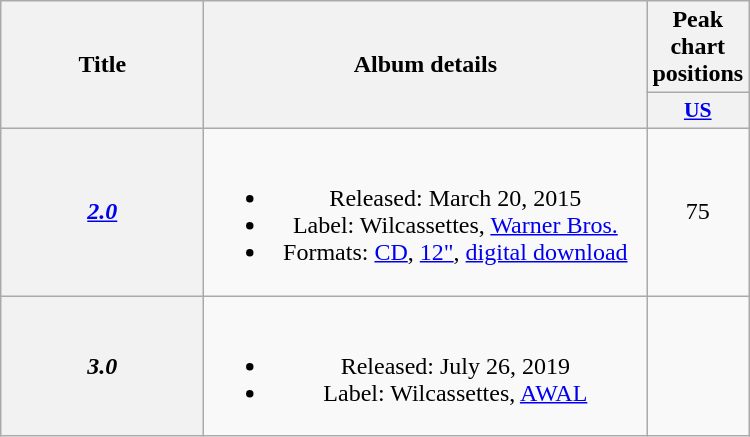<table class="wikitable plainrowheaders" style="text-align:center;">
<tr>
<th scope="col" rowspan="2" style="width:8em;">Title</th>
<th scope="col" rowspan="2" style="width:18em;">Album details</th>
<th scope="col">Peak chart positions</th>
</tr>
<tr>
<th scope="col" style="width:3em;font-size:90%;"><a href='#'>US</a><br></th>
</tr>
<tr>
<th scope="row"><em><a href='#'>2.0</a></em></th>
<td><br><ul><li>Released: March 20, 2015</li><li>Label: Wilcassettes, <a href='#'>Warner Bros.</a></li><li>Formats: <a href='#'>CD</a>, <a href='#'>12"</a>, <a href='#'>digital download</a></li></ul></td>
<td>75</td>
</tr>
<tr>
<th scope="row"><em>3.0</em></th>
<td><br><ul><li>Released: July 26, 2019</li><li>Label: Wilcassettes, <a href='#'>AWAL</a></li></ul></td>
<td></td>
</tr>
</table>
